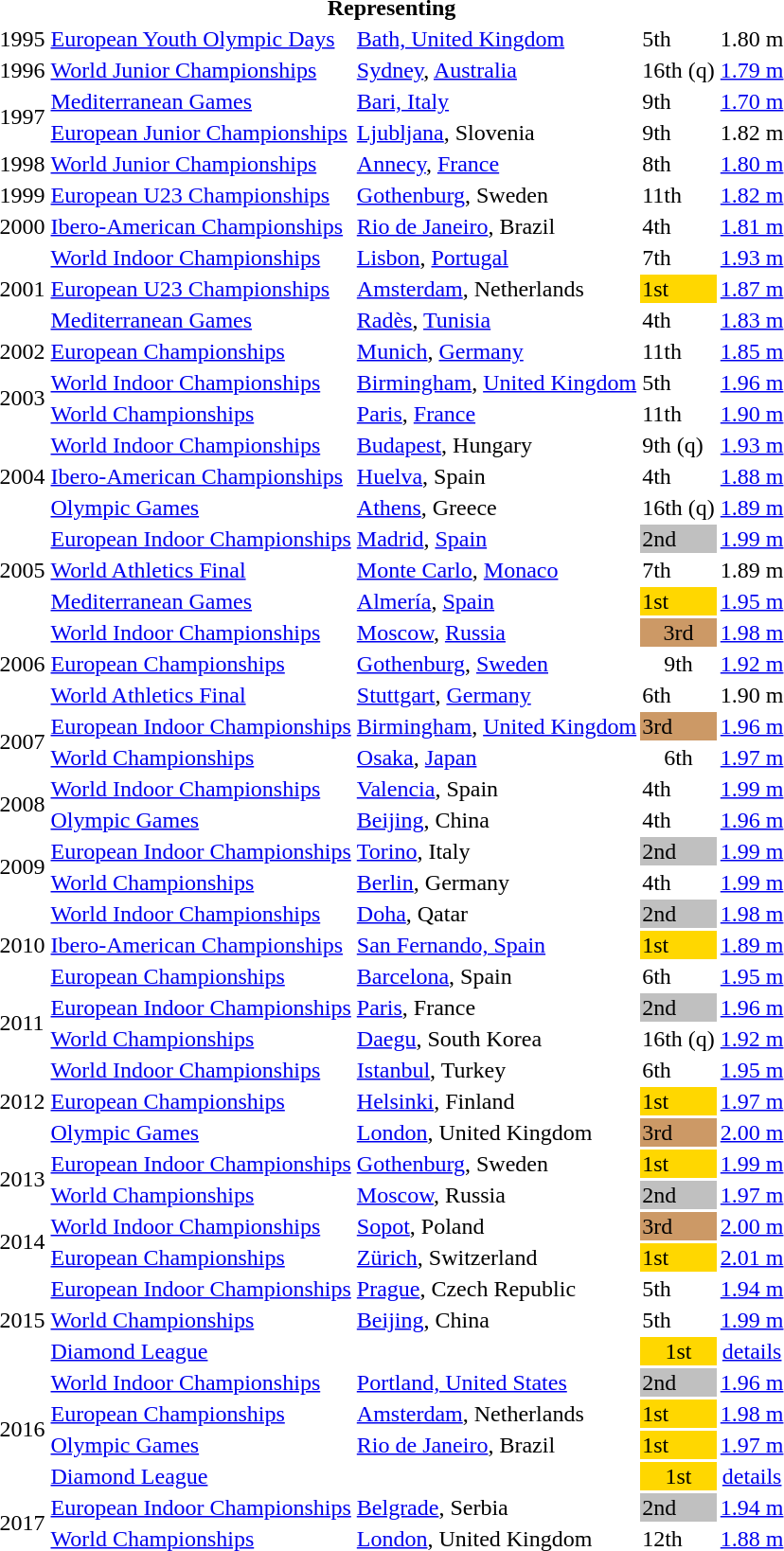<table>
<tr>
<th colspan="6">Representing </th>
</tr>
<tr>
<td>1995</td>
<td><a href='#'>European Youth Olympic Days</a></td>
<td><a href='#'>Bath, United Kingdom</a></td>
<td>5th</td>
<td>1.80 m</td>
</tr>
<tr>
<td>1996</td>
<td><a href='#'>World Junior Championships</a></td>
<td><a href='#'>Sydney</a>, <a href='#'>Australia</a></td>
<td>16th (q)</td>
<td><a href='#'>1.79 m</a></td>
</tr>
<tr>
<td rowspan=2>1997</td>
<td><a href='#'>Mediterranean Games</a></td>
<td><a href='#'>Bari, Italy</a></td>
<td>9th</td>
<td><a href='#'>1.70 m</a></td>
</tr>
<tr>
<td><a href='#'>European Junior Championships</a></td>
<td><a href='#'>Ljubljana</a>, Slovenia</td>
<td>9th</td>
<td>1.82 m</td>
</tr>
<tr>
<td>1998</td>
<td><a href='#'>World Junior Championships</a></td>
<td><a href='#'>Annecy</a>, <a href='#'>France</a></td>
<td>8th</td>
<td><a href='#'>1.80 m</a></td>
</tr>
<tr>
<td>1999</td>
<td><a href='#'>European U23 Championships</a></td>
<td><a href='#'>Gothenburg</a>, Sweden</td>
<td>11th</td>
<td><a href='#'>1.82 m</a></td>
</tr>
<tr>
<td>2000</td>
<td><a href='#'>Ibero-American Championships</a></td>
<td><a href='#'>Rio de Janeiro</a>, Brazil</td>
<td>4th</td>
<td><a href='#'>1.81 m</a></td>
</tr>
<tr>
<td rowspan=3>2001</td>
<td><a href='#'>World Indoor Championships</a></td>
<td><a href='#'>Lisbon</a>, <a href='#'>Portugal</a></td>
<td>7th</td>
<td><a href='#'>1.93 m</a></td>
</tr>
<tr>
<td><a href='#'>European U23 Championships</a></td>
<td><a href='#'>Amsterdam</a>, Netherlands</td>
<td bgcolor=gold>1st</td>
<td><a href='#'>1.87 m</a></td>
</tr>
<tr>
<td><a href='#'>Mediterranean Games</a></td>
<td><a href='#'>Radès</a>, <a href='#'>Tunisia</a></td>
<td>4th</td>
<td><a href='#'>1.83 m</a></td>
</tr>
<tr>
<td>2002</td>
<td><a href='#'>European Championships</a></td>
<td><a href='#'>Munich</a>, <a href='#'>Germany</a></td>
<td>11th</td>
<td><a href='#'>1.85 m</a></td>
</tr>
<tr>
<td rowspan=2>2003</td>
<td><a href='#'>World Indoor Championships</a></td>
<td><a href='#'>Birmingham</a>, <a href='#'>United Kingdom</a></td>
<td>5th</td>
<td><a href='#'>1.96 m</a></td>
</tr>
<tr>
<td><a href='#'>World Championships</a></td>
<td><a href='#'>Paris</a>, <a href='#'>France</a></td>
<td>11th</td>
<td><a href='#'>1.90 m</a></td>
</tr>
<tr>
<td rowspan=3>2004</td>
<td><a href='#'>World Indoor Championships</a></td>
<td><a href='#'>Budapest</a>, Hungary</td>
<td>9th (q)</td>
<td><a href='#'>1.93 m</a></td>
</tr>
<tr>
<td><a href='#'>Ibero-American Championships</a></td>
<td><a href='#'>Huelva</a>, Spain</td>
<td>4th</td>
<td><a href='#'>1.88 m</a></td>
</tr>
<tr>
<td><a href='#'>Olympic Games</a></td>
<td><a href='#'>Athens</a>, Greece</td>
<td>16th (q)</td>
<td><a href='#'>1.89 m</a></td>
</tr>
<tr>
<td rowspan=3>2005</td>
<td><a href='#'>European Indoor Championships</a></td>
<td><a href='#'>Madrid</a>, <a href='#'>Spain</a></td>
<td bgcolor="silver">2nd</td>
<td><a href='#'>1.99 m</a></td>
</tr>
<tr>
<td><a href='#'>World Athletics Final</a></td>
<td><a href='#'>Monte Carlo</a>, <a href='#'>Monaco</a></td>
<td>7th</td>
<td>1.89 m</td>
</tr>
<tr>
<td><a href='#'>Mediterranean Games</a></td>
<td><a href='#'>Almería</a>, <a href='#'>Spain</a></td>
<td bgcolor="gold">1st</td>
<td><a href='#'>1.95 m</a></td>
</tr>
<tr>
<td rowspan=3>2006</td>
<td><a href='#'>World Indoor Championships</a></td>
<td><a href='#'>Moscow</a>, <a href='#'>Russia</a></td>
<td bgcolor="cc9966" align="center">3rd</td>
<td><a href='#'>1.98 m</a></td>
</tr>
<tr>
<td><a href='#'>European Championships</a></td>
<td><a href='#'>Gothenburg</a>, <a href='#'>Sweden</a></td>
<td align="center">9th</td>
<td><a href='#'>1.92 m</a></td>
</tr>
<tr>
<td><a href='#'>World Athletics Final</a></td>
<td><a href='#'>Stuttgart</a>, <a href='#'>Germany</a></td>
<td>6th</td>
<td>1.90 m</td>
</tr>
<tr>
<td rowspan=2>2007</td>
<td><a href='#'>European Indoor Championships</a></td>
<td><a href='#'>Birmingham</a>, <a href='#'>United Kingdom</a></td>
<td bgcolor="cc9966">3rd</td>
<td><a href='#'>1.96 m</a></td>
</tr>
<tr>
<td><a href='#'>World Championships</a></td>
<td><a href='#'>Osaka</a>, <a href='#'>Japan</a></td>
<td align="center">6th</td>
<td><a href='#'>1.97 m</a></td>
</tr>
<tr>
<td rowspan=2>2008</td>
<td><a href='#'>World Indoor Championships</a></td>
<td><a href='#'>Valencia</a>, Spain</td>
<td>4th</td>
<td><a href='#'>1.99 m</a></td>
</tr>
<tr>
<td><a href='#'>Olympic Games</a></td>
<td><a href='#'>Beijing</a>, China</td>
<td>4th</td>
<td><a href='#'>1.96 m</a></td>
</tr>
<tr>
<td rowspan=2>2009</td>
<td><a href='#'>European Indoor Championships</a></td>
<td><a href='#'>Torino</a>, Italy</td>
<td bgcolor="silver">2nd</td>
<td><a href='#'>1.99 m</a></td>
</tr>
<tr>
<td><a href='#'>World Championships</a></td>
<td><a href='#'>Berlin</a>, Germany</td>
<td>4th</td>
<td><a href='#'>1.99 m</a></td>
</tr>
<tr>
<td rowspan=3>2010</td>
<td><a href='#'>World Indoor Championships</a></td>
<td><a href='#'>Doha</a>, Qatar</td>
<td bgcolor="silver">2nd</td>
<td><a href='#'>1.98 m</a></td>
</tr>
<tr>
<td><a href='#'>Ibero-American Championships</a></td>
<td><a href='#'>San Fernando, Spain</a></td>
<td bgcolor="gold">1st</td>
<td><a href='#'>1.89 m</a></td>
</tr>
<tr>
<td><a href='#'>European Championships</a></td>
<td><a href='#'>Barcelona</a>, Spain</td>
<td>6th</td>
<td><a href='#'>1.95 m</a></td>
</tr>
<tr>
<td rowspan=2>2011</td>
<td><a href='#'>European Indoor Championships</a></td>
<td><a href='#'>Paris</a>, France</td>
<td bgcolor="silver">2nd</td>
<td><a href='#'>1.96 m</a></td>
</tr>
<tr>
<td><a href='#'>World Championships</a></td>
<td><a href='#'>Daegu</a>, South Korea</td>
<td>16th (q)</td>
<td><a href='#'>1.92 m</a></td>
</tr>
<tr>
<td rowspan=3>2012</td>
<td><a href='#'>World Indoor Championships</a></td>
<td><a href='#'>Istanbul</a>, Turkey</td>
<td>6th</td>
<td><a href='#'>1.95 m</a></td>
</tr>
<tr>
<td><a href='#'>European Championships</a></td>
<td><a href='#'>Helsinki</a>, Finland</td>
<td bgcolor="gold">1st</td>
<td><a href='#'>1.97 m</a></td>
</tr>
<tr>
<td><a href='#'>Olympic Games</a></td>
<td><a href='#'>London</a>, United Kingdom</td>
<td bgcolor=cc9966>3rd</td>
<td><a href='#'>2.00 m</a></td>
</tr>
<tr>
<td rowspan=2>2013</td>
<td><a href='#'>European Indoor Championships</a></td>
<td><a href='#'>Gothenburg</a>, Sweden</td>
<td bgcolor="gold">1st</td>
<td><a href='#'>1.99 m</a></td>
</tr>
<tr>
<td><a href='#'>World Championships</a></td>
<td><a href='#'>Moscow</a>, Russia</td>
<td bgcolor="silver">2nd</td>
<td><a href='#'>1.97 m</a></td>
</tr>
<tr>
<td rowspan=2>2014</td>
<td><a href='#'>World Indoor Championships</a></td>
<td><a href='#'>Sopot</a>, Poland</td>
<td bgcolor=cc9966>3rd</td>
<td><a href='#'>2.00 m</a></td>
</tr>
<tr>
<td><a href='#'>European Championships</a></td>
<td><a href='#'>Zürich</a>, Switzerland</td>
<td bgcolor="gold">1st</td>
<td><a href='#'>2.01 m</a></td>
</tr>
<tr>
<td rowspan=3>2015</td>
<td><a href='#'>European Indoor Championships</a></td>
<td><a href='#'>Prague</a>, Czech Republic</td>
<td>5th</td>
<td><a href='#'>1.94 m</a></td>
</tr>
<tr>
<td><a href='#'>World Championships</a></td>
<td><a href='#'>Beijing</a>, China</td>
<td>5th</td>
<td><a href='#'>1.99 m</a></td>
</tr>
<tr>
<td colspan=2><a href='#'>Diamond League</a></td>
<td align="center" bgcolor=gold>1st</td>
<td align="center"><a href='#'>details</a></td>
</tr>
<tr>
<td rowspan=4>2016</td>
<td><a href='#'>World Indoor Championships</a></td>
<td><a href='#'>Portland, United States</a></td>
<td bgcolor=silver>2nd</td>
<td><a href='#'>1.96 m</a></td>
</tr>
<tr>
<td><a href='#'>European Championships</a></td>
<td><a href='#'>Amsterdam</a>, Netherlands</td>
<td bgcolor=gold>1st</td>
<td><a href='#'>1.98 m</a></td>
</tr>
<tr>
<td><a href='#'>Olympic Games</a></td>
<td><a href='#'>Rio de Janeiro</a>, Brazil</td>
<td bgcolor=gold>1st</td>
<td><a href='#'>1.97 m</a></td>
</tr>
<tr>
<td colspan=2><a href='#'>Diamond League</a></td>
<td align="center" bgcolor=gold>1st</td>
<td align="center"><a href='#'>details</a></td>
</tr>
<tr>
<td rowspan=2>2017</td>
<td><a href='#'>European Indoor Championships</a></td>
<td><a href='#'>Belgrade</a>, Serbia</td>
<td bgcolor="silver">2nd</td>
<td><a href='#'>1.94 m</a></td>
</tr>
<tr>
<td><a href='#'>World Championships</a></td>
<td><a href='#'>London</a>, United Kingdom</td>
<td>12th</td>
<td><a href='#'>1.88 m</a></td>
</tr>
<tr>
</tr>
</table>
